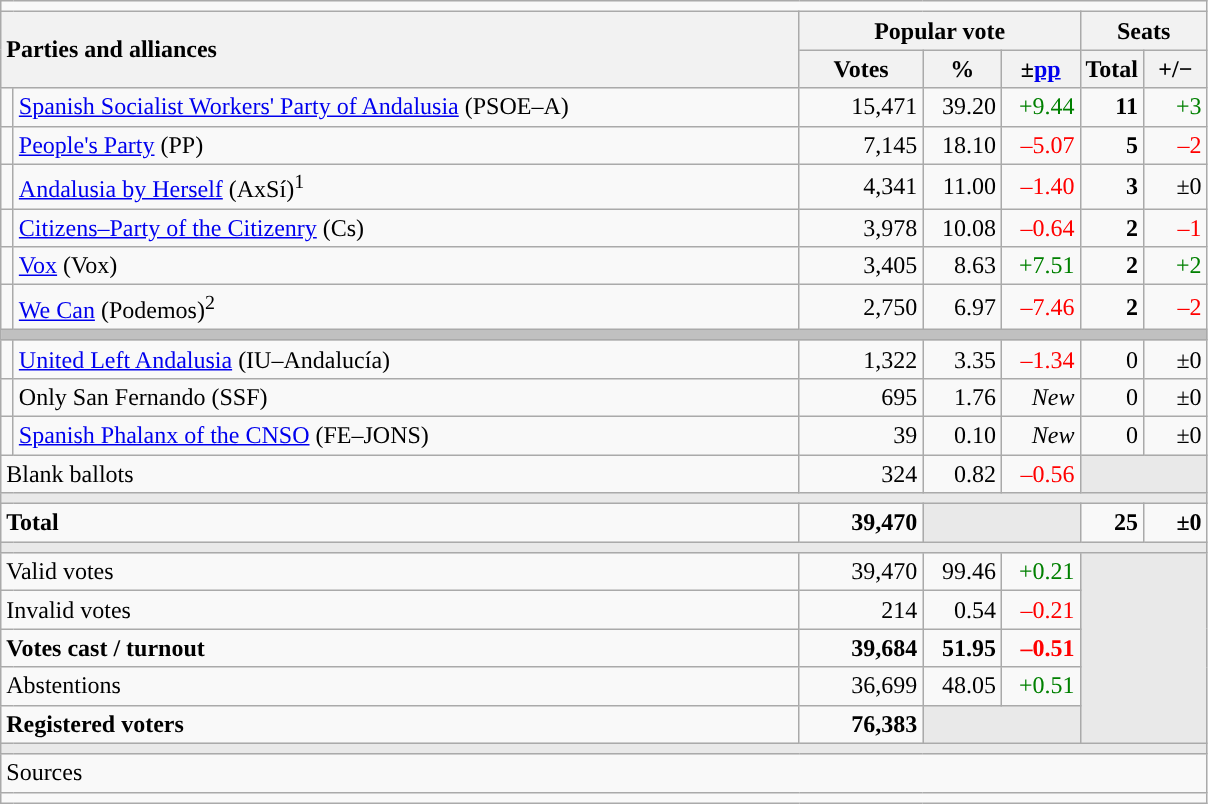<table class="wikitable" style="text-align:right;">
<tr>
<td colspan="7"></td>
</tr>
<tr>
<th style="text-align:left;" rowspan="2" colspan="2" width="525">Parties and alliances</th>
<th colspan="3">Popular vote</th>
<th colspan="2">Seats</th>
</tr>
<tr>
<th width="75">Votes</th>
<th width="45">%</th>
<th width="45">±<a href='#'>pp</a></th>
<th width="35">Total</th>
<th width="35">+/−</th>
</tr>
<tr>
<td width="1" style="color:inherit;background:"></td>
<td align="left"><a href='#'>Spanish Socialist Workers' Party of Andalusia</a> (PSOE–A)</td>
<td>15,471</td>
<td>39.20</td>
<td style="color:green;">+9.44</td>
<td><strong>11</strong></td>
<td style="color:green;">+3</td>
</tr>
<tr>
<td style="color:inherit;background:"></td>
<td align="left"><a href='#'>People's Party</a> (PP)</td>
<td>7,145</td>
<td>18.10</td>
<td style="color:red;">–5.07</td>
<td><strong>5</strong></td>
<td style="color:red;">–2</td>
</tr>
<tr>
<td style="color:inherit;background:"></td>
<td align="left"><a href='#'>Andalusia by Herself</a> (AxSí)<sup>1</sup></td>
<td>4,341</td>
<td>11.00</td>
<td style="color:red;">–1.40</td>
<td><strong>3</strong></td>
<td>±0</td>
</tr>
<tr>
<td style="color:inherit;background:"></td>
<td align="left"><a href='#'>Citizens–Party of the Citizenry</a> (Cs)</td>
<td>3,978</td>
<td>10.08</td>
<td style="color:red;">–0.64</td>
<td><strong>2</strong></td>
<td style="color:red;">–1</td>
</tr>
<tr>
<td style="color:inherit;background:"></td>
<td align="left"><a href='#'>Vox</a> (Vox)</td>
<td>3,405</td>
<td>8.63</td>
<td style="color:green;">+7.51</td>
<td><strong>2</strong></td>
<td style="color:green;">+2</td>
</tr>
<tr>
<td style="color:inherit;background:"></td>
<td align="left"><a href='#'>We Can</a> (Podemos)<sup>2</sup></td>
<td>2,750</td>
<td>6.97</td>
<td style="color:red;">–7.46</td>
<td><strong>2</strong></td>
<td style="color:red;">–2</td>
</tr>
<tr>
<td colspan="7" bgcolor="#C0C0C0"></td>
</tr>
<tr>
<td style="color:inherit;background:"></td>
<td align="left"><a href='#'>United Left Andalusia</a> (IU–Andalucía)</td>
<td>1,322</td>
<td>3.35</td>
<td style="color:red;">–1.34</td>
<td>0</td>
<td>±0</td>
</tr>
<tr>
<td style="color:inherit;background:"></td>
<td align="left">Only San Fernando (SSF)</td>
<td>695</td>
<td>1.76</td>
<td><em>New</em></td>
<td>0</td>
<td>±0</td>
</tr>
<tr>
<td style="color:inherit;background:"></td>
<td align="left"><a href='#'>Spanish Phalanx of the CNSO</a> (FE–JONS)</td>
<td>39</td>
<td>0.10</td>
<td><em>New</em></td>
<td>0</td>
<td>±0</td>
</tr>
<tr>
<td align="left" colspan="2">Blank ballots</td>
<td>324</td>
<td>0.82</td>
<td style="color:red;">–0.56</td>
<td bgcolor="#E9E9E9" colspan="2"></td>
</tr>
<tr>
<td colspan="7" bgcolor="#E9E9E9"></td>
</tr>
<tr style="font-weight:bold;">
<td align="left" colspan="2">Total</td>
<td>39,470</td>
<td bgcolor="#E9E9E9" colspan="2"></td>
<td>25</td>
<td>±0</td>
</tr>
<tr>
<td colspan="7" bgcolor="#E9E9E9"></td>
</tr>
<tr>
<td align="left" colspan="2">Valid votes</td>
<td>39,470</td>
<td>99.46</td>
<td style="color:green;">+0.21</td>
<td bgcolor="#E9E9E9" colspan="2" rowspan="5"></td>
</tr>
<tr>
<td align="left" colspan="2">Invalid votes</td>
<td>214</td>
<td>0.54</td>
<td style="color:red;">–0.21</td>
</tr>
<tr style="font-weight:bold;">
<td align="left" colspan="2">Votes cast / turnout</td>
<td>39,684</td>
<td>51.95</td>
<td style="color:red;">–0.51</td>
</tr>
<tr>
<td align="left" colspan="2">Abstentions</td>
<td>36,699</td>
<td>48.05</td>
<td style="color:green;">+0.51</td>
</tr>
<tr style="font-weight:bold;">
<td align="left" colspan="2">Registered voters</td>
<td>76,383</td>
<td bgcolor="#E9E9E9" colspan="2"></td>
</tr>
<tr>
<td colspan="7" bgcolor="#E9E9E9"></td>
</tr>
<tr>
<td align="left" colspan="7">Sources</td>
</tr>
<tr>
<td colspan="7" style="text-align:left; max-width:790px;"></td>
</tr>
</table>
